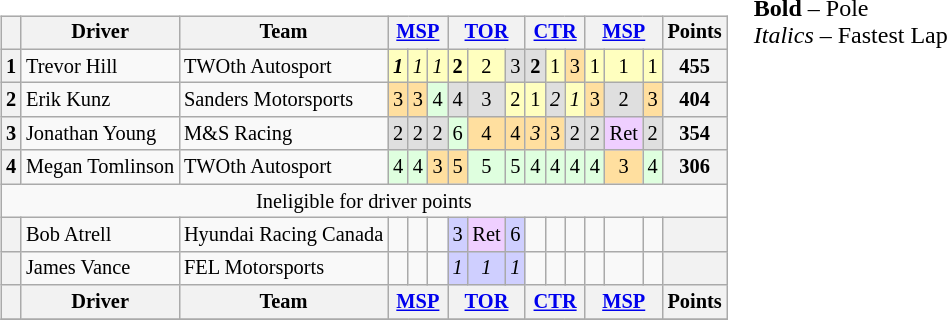<table>
<tr valign="top">
<td><br><table class="wikitable" style="font-size:85%; text-align:center;">
<tr>
<th></th>
<th>Driver</th>
<th>Team</th>
<th colspan=3><a href='#'>MSP</a><br></th>
<th colspan=3><a href='#'>TOR</a><br></th>
<th colspan=3><a href='#'>CTR</a><br></th>
<th colspan=3><a href='#'>MSP</a><br></th>
<th>Points</th>
</tr>
<tr>
<th>1</th>
<td align=left> Trevor Hill</td>
<td align=left> TWOth Autosport</td>
<td style="background:#ffffbf;"><strong><em>1</em></strong></td>
<td style="background:#ffffbf;"><em>1</em></td>
<td style="background:#ffffbf;"><em>1</em></td>
<td style="background:#ffffbf;"><strong>2</strong></td>
<td style="background:#ffffbf;">2</td>
<td style="background:#dfdfdf;">3</td>
<td style="background:#dfdfdf;"><strong>2</strong></td>
<td style="background:#ffffbf;">1</td>
<td style="background:#ffdf9f;">3</td>
<td style="background:#ffffbf;">1</td>
<td style="background:#ffffbf;">1</td>
<td style="background:#ffffbf;">1</td>
<th>455</th>
</tr>
<tr>
<th>2</th>
<td align=left> Erik Kunz</td>
<td align=left> Sanders Motorsports</td>
<td style="background:#ffdf9f;">3</td>
<td style="background:#ffdf9f;">3</td>
<td style="background:#dfffdf;">4</td>
<td style="background:#dfdfdf;">4</td>
<td style="background:#dfdfdf;">3</td>
<td style="background:#ffffbf;">2</td>
<td style="background:#ffffbf;">1</td>
<td style="background:#dfdfdf;"><em>2</em></td>
<td style="background:#ffffbf;"><em>1</em></td>
<td style="background:#ffdf9f;">3</td>
<td style="background:#dfdfdf;">2</td>
<td style="background:#ffdf9f;">3</td>
<th>404</th>
</tr>
<tr>
<th>3</th>
<td align=left> Jonathan Young</td>
<td align=left> M&S Racing</td>
<td style="background:#dfdfdf;">2</td>
<td style="background:#dfdfdf;">2</td>
<td style="background:#dfdfdf;">2</td>
<td style="background:#dfffdf;">6</td>
<td style="background:#ffdf9f;">4</td>
<td style="background:#ffdf9f;">4</td>
<td style="background:#ffdf9f;"><em>3</em></td>
<td style="background:#ffdf9f;">3</td>
<td style="background:#dfdfdf;">2</td>
<td style="background:#dfdfdf;">2</td>
<td style="background:#efcfff;">Ret</td>
<td style="background:#dfdfdf;">2</td>
<th>354</th>
</tr>
<tr>
<th>4</th>
<td align=left> Megan Tomlinson</td>
<td align=left> TWOth Autosport</td>
<td style="background:#dfffdf;">4</td>
<td style="background:#dfffdf;">4</td>
<td style="background:#ffdf9f;">3</td>
<td style="background:#ffdf9f;">5</td>
<td style="background:#dfffdf;">5</td>
<td style="background:#dfffdf;">5</td>
<td style="background:#dfffdf;">4</td>
<td style="background:#dfffdf;">4</td>
<td style="background:#dfffdf;">4</td>
<td style="background:#dfffdf;">4</td>
<td style="background:#ffdf9f;">3</td>
<td style="background:#dfffdf;">4</td>
<th>306</th>
</tr>
<tr>
<td colspan=16>Ineligible for driver points</td>
</tr>
<tr>
<th></th>
<td align=left> Bob Atrell</td>
<td align=left> Hyundai Racing Canada</td>
<td></td>
<td></td>
<td></td>
<td style="background:#cfcfff;">3</td>
<td style="background:#efcfff;">Ret</td>
<td style="background:#cfcfff;">6</td>
<td></td>
<td></td>
<td></td>
<td></td>
<td></td>
<td></td>
<th></th>
</tr>
<tr>
<th></th>
<td align=left> James Vance</td>
<td align=left> FEL Motorsports</td>
<td></td>
<td></td>
<td></td>
<td style="background:#cfcfff;"><em>1</em></td>
<td style="background:#cfcfff;"><em>1</em></td>
<td style="background:#cfcfff;"><em>1</em></td>
<td></td>
<td></td>
<td></td>
<td></td>
<td></td>
<td></td>
<th></th>
</tr>
<tr>
<th></th>
<th>Driver</th>
<th>Team</th>
<th colspan=3><a href='#'>MSP</a><br></th>
<th colspan=3><a href='#'>TOR</a><br></th>
<th colspan=3><a href='#'>CTR</a><br></th>
<th colspan=3><a href='#'>MSP</a><br></th>
<th>Points</th>
</tr>
<tr>
</tr>
</table>
</td>
<td valign=top><br>
<span><strong>Bold</strong> – Pole<br>
<em>Italics</em> – Fastest Lap</span></td>
</tr>
</table>
